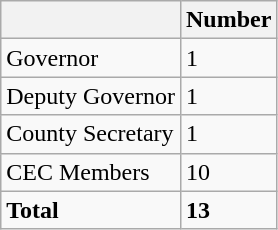<table class="wikitable">
<tr>
<th></th>
<th>Number</th>
</tr>
<tr>
<td>Governor</td>
<td>1</td>
</tr>
<tr>
<td>Deputy Governor</td>
<td>1</td>
</tr>
<tr>
<td>County Secretary</td>
<td>1</td>
</tr>
<tr>
<td>CEC Members</td>
<td>10</td>
</tr>
<tr>
<td><strong>Total</strong></td>
<td><strong>13</strong></td>
</tr>
</table>
